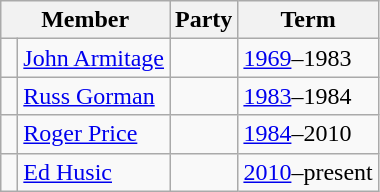<table class="wikitable">
<tr>
<th colspan="2">Member</th>
<th>Party</th>
<th>Term</th>
</tr>
<tr>
<td> </td>
<td><a href='#'>John Armitage</a></td>
<td></td>
<td><a href='#'>1969</a>–1983</td>
</tr>
<tr>
<td> </td>
<td><a href='#'>Russ Gorman</a></td>
<td></td>
<td><a href='#'>1983</a>–1984</td>
</tr>
<tr>
<td> </td>
<td><a href='#'>Roger Price</a></td>
<td></td>
<td><a href='#'>1984</a>–2010</td>
</tr>
<tr>
<td> </td>
<td><a href='#'>Ed Husic</a></td>
<td></td>
<td><a href='#'>2010</a>–present</td>
</tr>
</table>
